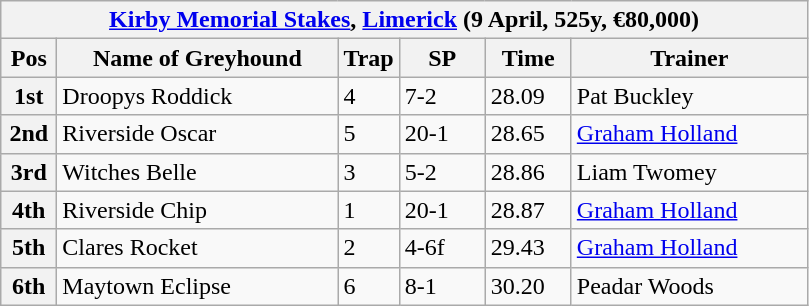<table class="wikitable">
<tr>
<th colspan="6"><a href='#'>Kirby Memorial Stakes</a>, <a href='#'>Limerick</a> (9 April, 525y, €80,000)</th>
</tr>
<tr>
<th width=30>Pos</th>
<th width=180>Name of Greyhound</th>
<th width=30>Trap</th>
<th width=50>SP</th>
<th width=50>Time</th>
<th width=150>Trainer</th>
</tr>
<tr>
<th>1st</th>
<td>Droopys Roddick</td>
<td>4</td>
<td>7-2</td>
<td>28.09</td>
<td>Pat Buckley</td>
</tr>
<tr>
<th>2nd</th>
<td>Riverside Oscar</td>
<td>5</td>
<td>20-1</td>
<td>28.65</td>
<td><a href='#'>Graham Holland</a></td>
</tr>
<tr>
<th>3rd</th>
<td>Witches Belle</td>
<td>3</td>
<td>5-2</td>
<td>28.86</td>
<td>Liam Twomey</td>
</tr>
<tr>
<th>4th</th>
<td>Riverside Chip</td>
<td>1</td>
<td>20-1</td>
<td>28.87</td>
<td><a href='#'>Graham Holland</a></td>
</tr>
<tr>
<th>5th</th>
<td>Clares Rocket</td>
<td>2</td>
<td>4-6f</td>
<td>29.43</td>
<td><a href='#'>Graham Holland</a></td>
</tr>
<tr>
<th>6th</th>
<td>Maytown Eclipse</td>
<td>6</td>
<td>8-1</td>
<td>30.20</td>
<td>Peadar Woods</td>
</tr>
</table>
